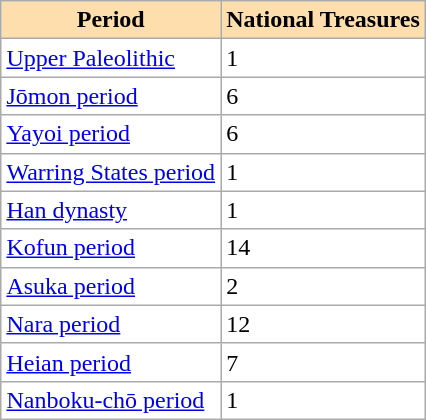<table class="wikitable" style="background:#ffffff;" style="text-align:center" align="right">
<tr>
<th align="left" style="background:#ffdead;">Period</th>
<th align="right" style="background:#ffdead;">National Treasures</th>
</tr>
<tr>
<td><a href='#'>Upper Paleolithic</a></td>
<td>1</td>
</tr>
<tr>
<td><a href='#'>Jōmon period</a></td>
<td>6</td>
</tr>
<tr>
<td><a href='#'>Yayoi period</a></td>
<td>6</td>
</tr>
<tr>
<td><a href='#'>Warring States period</a></td>
<td>1</td>
</tr>
<tr>
<td><a href='#'>Han dynasty</a></td>
<td>1</td>
</tr>
<tr>
<td><a href='#'>Kofun period</a></td>
<td>14</td>
</tr>
<tr>
<td><a href='#'>Asuka period</a></td>
<td>2</td>
</tr>
<tr>
<td><a href='#'>Nara period</a></td>
<td>12</td>
</tr>
<tr>
<td><a href='#'>Heian period</a></td>
<td>7</td>
</tr>
<tr>
<td><a href='#'>Nanboku-chō period</a></td>
<td>1</td>
</tr>
</table>
